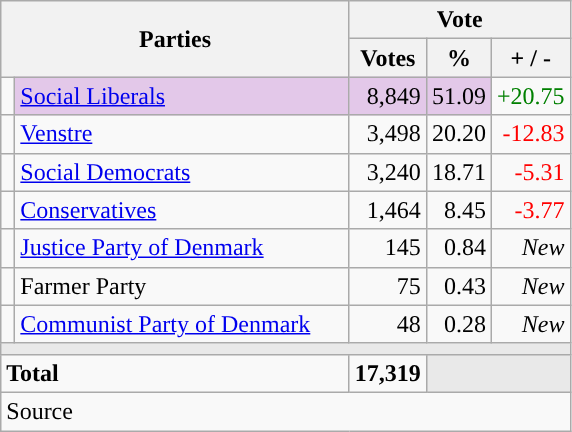<table class="wikitable" style="text-align:right;">
<tr>
<th style="text-align:centre;" rowspan="2" colspan="2" width="225">Parties</th>
<th colspan="3">Vote</th>
</tr>
<tr>
<th width="15">Votes</th>
<th width="15">%</th>
<th width="15">+ / -</th>
</tr>
<tr>
<td width="2" style="color:inherit;background:"></td>
<td bgcolor=#e3c8e9  align="left"><a href='#'>Social Liberals</a></td>
<td bgcolor=#e3c8e9>8,849</td>
<td bgcolor=#e3c8e9>51.09</td>
<td style=color:green;>+20.75</td>
</tr>
<tr>
<td width="2" style="color:inherit;background:"></td>
<td align="left"><a href='#'>Venstre</a></td>
<td>3,498</td>
<td>20.20</td>
<td style=color:red;>-12.83</td>
</tr>
<tr>
<td width="2" style="color:inherit;background:"></td>
<td align="left"><a href='#'>Social Democrats</a></td>
<td>3,240</td>
<td>18.71</td>
<td style=color:red;>-5.31</td>
</tr>
<tr>
<td width="2" style="color:inherit;background:"></td>
<td align="left"><a href='#'>Conservatives</a></td>
<td>1,464</td>
<td>8.45</td>
<td style=color:red;>-3.77</td>
</tr>
<tr>
<td width="2" style="color:inherit;background:"></td>
<td align="left"><a href='#'>Justice Party of Denmark</a></td>
<td>145</td>
<td>0.84</td>
<td><em>New</em></td>
</tr>
<tr>
<td width="2" style="color:inherit;background:"></td>
<td align="left">Farmer Party</td>
<td>75</td>
<td>0.43</td>
<td><em>New</em></td>
</tr>
<tr>
<td width="2" style="color:inherit;background:"></td>
<td align="left"><a href='#'>Communist Party of Denmark</a></td>
<td>48</td>
<td>0.28</td>
<td><em>New</em></td>
</tr>
<tr>
<td colspan="7" bgcolor="#E9E9E9"></td>
</tr>
<tr>
<td align="left" colspan="2"><strong>Total</strong></td>
<td><strong>17,319</strong></td>
<td bgcolor="#E9E9E9" colspan="2"></td>
</tr>
<tr>
<td align="left" colspan="6">Source</td>
</tr>
</table>
